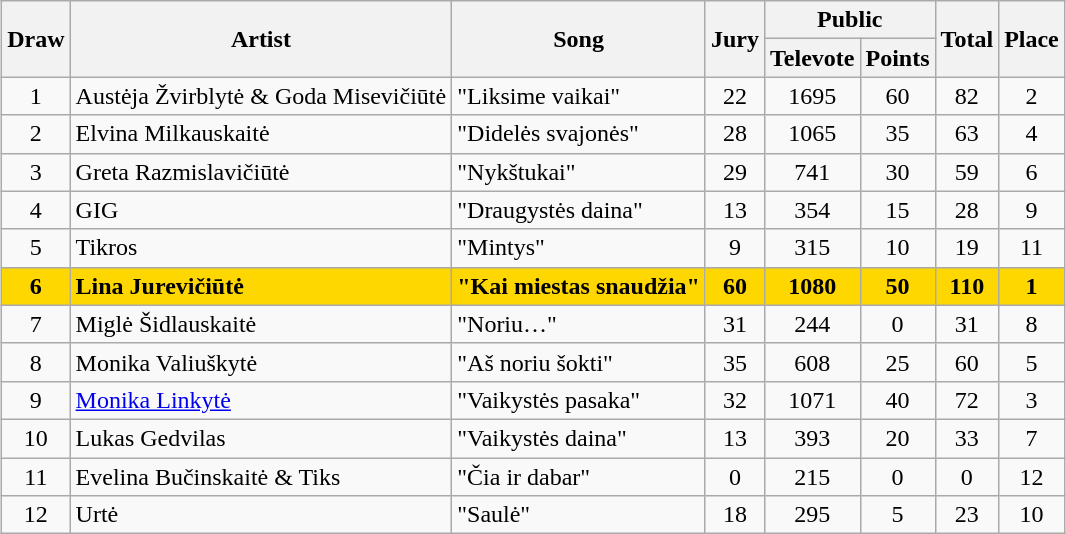<table class="sortable wikitable" style="margin: 1em auto 1em auto; text-align:center;">
<tr>
<th rowspan="2">Draw</th>
<th rowspan="2">Artist</th>
<th rowspan="2">Song</th>
<th rowspan="2">Jury</th>
<th colspan="2">Public</th>
<th rowspan="2">Total</th>
<th rowspan="2">Place</th>
</tr>
<tr>
<th>Televote</th>
<th>Points</th>
</tr>
<tr>
<td>1</td>
<td align="left">Austėja Žvirblytė & Goda Misevičiūtė</td>
<td align="left">"Liksime vaikai"</td>
<td>22</td>
<td>1695</td>
<td>60</td>
<td>82</td>
<td>2</td>
</tr>
<tr>
<td>2</td>
<td align="left">Elvina Milkauskaitė</td>
<td align="left">"Didelės svajonės"</td>
<td>28</td>
<td>1065</td>
<td>35</td>
<td>63</td>
<td>4</td>
</tr>
<tr>
<td>3</td>
<td align="left">Greta Razmislavičiūtė</td>
<td align="left">"Nykštukai"</td>
<td>29</td>
<td>741</td>
<td>30</td>
<td>59</td>
<td>6</td>
</tr>
<tr>
<td>4</td>
<td align="left">GIG</td>
<td align="left">"Draugystės daina"</td>
<td>13</td>
<td>354</td>
<td>15</td>
<td>28</td>
<td>9</td>
</tr>
<tr>
<td>5</td>
<td align="left">Tikros</td>
<td align="left">"Mintys"</td>
<td>9</td>
<td>315</td>
<td>10</td>
<td>19</td>
<td>11</td>
</tr>
<tr style="font-weight:bold;background:gold;">
<td>6</td>
<td align="left">Lina Jurevičiūtė</td>
<td align="left">"Kai miestas snaudžia"</td>
<td>60</td>
<td>1080</td>
<td>50</td>
<td>110</td>
<td>1</td>
</tr>
<tr>
<td>7</td>
<td align="left">Miglė Šidlauskaitė</td>
<td align="left">"Noriu…"</td>
<td>31</td>
<td>244</td>
<td>0</td>
<td>31</td>
<td>8</td>
</tr>
<tr>
<td>8</td>
<td align="left">Monika Valiuškytė</td>
<td align="left">"Aš noriu šokti"</td>
<td>35</td>
<td>608</td>
<td>25</td>
<td>60</td>
<td>5</td>
</tr>
<tr>
<td>9</td>
<td align="left"><a href='#'>Monika Linkytė</a></td>
<td align="left">"Vaikystės pasaka"</td>
<td>32</td>
<td>1071</td>
<td>40</td>
<td>72</td>
<td>3</td>
</tr>
<tr>
<td>10</td>
<td align="left">Lukas Gedvilas</td>
<td align="left">"Vaikystės daina"</td>
<td>13</td>
<td>393</td>
<td>20</td>
<td>33</td>
<td>7</td>
</tr>
<tr>
<td>11</td>
<td align="left">Evelina Bučinskaitė & Tiks</td>
<td align="left">"Čia ir dabar"</td>
<td>0</td>
<td>215</td>
<td>0</td>
<td>0</td>
<td>12</td>
</tr>
<tr>
<td>12</td>
<td align="left">Urtė</td>
<td align="left">"Saulė"</td>
<td>18</td>
<td>295</td>
<td>5</td>
<td>23</td>
<td>10</td>
</tr>
</table>
